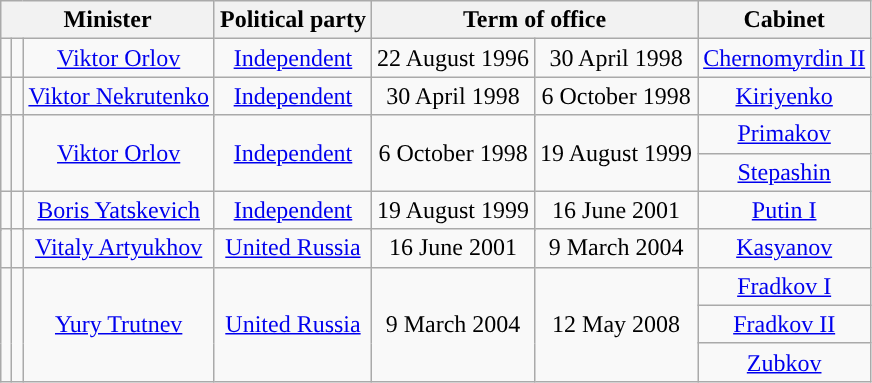<table class="wikitable" style="text-align:center;">
<tr>
<th colspan=3>Minister</th>
<th>Political party</th>
<th colspan=2>Term of office</th>
<th>Cabinet</th>
</tr>
<tr>
<td style="background: "></td>
<td></td>
<td><a href='#'>Viktor Orlov</a></td>
<td><a href='#'>Independent</a></td>
<td>22 August 1996</td>
<td>30 April 1998</td>
<td><a href='#'>Chernomyrdin II</a></td>
</tr>
<tr>
<td rowspan=2 style="background: "></td>
<td rowspan=2></td>
<td rowspan=2><a href='#'>Viktor Nekrutenko</a></td>
<td rowspan=2><a href='#'>Independent</a></td>
<td rowspan=2>30 April 1998</td>
<td rowspan=2>6 October 1998</td>
<td><a href='#'>Kiriyenko</a></td>
</tr>
<tr>
<td rowspan=2><a href='#'>Primakov</a></td>
</tr>
<tr>
<td rowspan=2 style="background: "></td>
<td rowspan=2></td>
<td rowspan=2><a href='#'>Viktor Orlov</a></td>
<td rowspan=2><a href='#'>Independent</a></td>
<td rowspan=2>6 October 1998</td>
<td rowspan=2>19 August 1999</td>
</tr>
<tr>
<td><a href='#'>Stepashin</a></td>
</tr>
<tr>
<td rowspan=2 style="background: "></td>
<td rowspan=2></td>
<td rowspan=2><a href='#'>Boris Yatskevich</a></td>
<td rowspan=2><a href='#'>Independent</a></td>
<td rowspan=2>19 August 1999</td>
<td rowspan=2>16 June 2001</td>
<td><a href='#'>Putin I</a></td>
</tr>
<tr>
<td rowspan=2><a href='#'>Kasyanov</a></td>
</tr>
<tr>
<td style="background: "></td>
<td></td>
<td><a href='#'>Vitaly Artyukhov</a></td>
<td><a href='#'>United Russia</a></td>
<td>16 June 2001</td>
<td>9 March 2004</td>
</tr>
<tr>
<td rowspan=3 style="background: "></td>
<td rowspan=3></td>
<td rowspan=3><a href='#'>Yury Trutnev</a></td>
<td rowspan=3><a href='#'>United Russia</a></td>
<td rowspan=3>9 March 2004</td>
<td rowspan=3>12 May 2008</td>
<td><a href='#'>Fradkov I</a></td>
</tr>
<tr>
<td><a href='#'>Fradkov II</a></td>
</tr>
<tr>
<td><a href='#'>Zubkov</a></td>
</tr>
</table>
